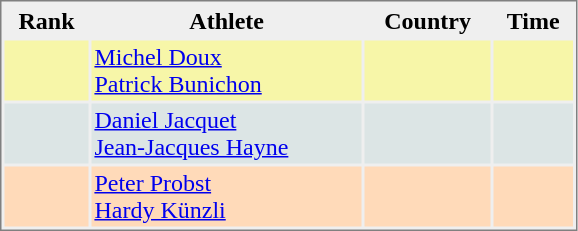<table style="border-style:solid;border-width:1px;border-color:#808080;background-color:#EFEFEF" cellspacing="2" cellpadding="2" width="385px">
<tr bgcolor="#EFEFEF">
<th>Rank</th>
<th>Athlete</th>
<th>Country</th>
<th>Time</th>
</tr>
<tr bgcolor="#F7F6A8">
<td align=center></td>
<td><a href='#'>Michel Doux</a><br><a href='#'>Patrick Bunichon</a></td>
<td></td>
<td align="right"></td>
</tr>
<tr bgcolor="#DCE5E5">
<td align=center></td>
<td><a href='#'>Daniel Jacquet</a><br><a href='#'>Jean-Jacques Hayne</a></td>
<td></td>
<td align="right"></td>
</tr>
<tr bgcolor="#FFDAB9">
<td align=center></td>
<td><a href='#'>Peter Probst</a><br><a href='#'>Hardy Künzli</a></td>
<td></td>
<td align="right"></td>
</tr>
</table>
